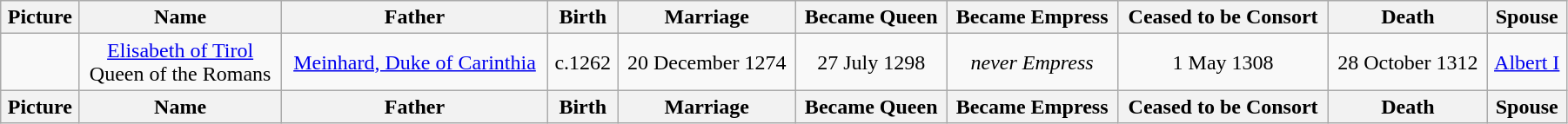<table width=95% class="wikitable">
<tr>
<th>Picture</th>
<th>Name</th>
<th>Father</th>
<th>Birth</th>
<th>Marriage</th>
<th>Became Queen</th>
<th>Became Empress</th>
<th>Ceased to be Consort</th>
<th>Death</th>
<th>Spouse</th>
</tr>
<tr>
<td align=center></td>
<td align=center><a href='#'>Elisabeth of Tirol</a><br>Queen of the Romans</td>
<td align="center"><a href='#'>Meinhard, Duke of Carinthia</a></td>
<td align="center">c.1262</td>
<td align="center">20 December 1274</td>
<td align="center">27 July 1298</td>
<td align="center"><em>never Empress</em></td>
<td align="center">1 May 1308</td>
<td align="center">28 October 1312</td>
<td align="center"><a href='#'>Albert I</a></td>
</tr>
<tr>
<th>Picture</th>
<th>Name</th>
<th>Father</th>
<th>Birth</th>
<th>Marriage</th>
<th>Became Queen</th>
<th>Became Empress</th>
<th>Ceased to be Consort</th>
<th>Death</th>
<th>Spouse</th>
</tr>
</table>
